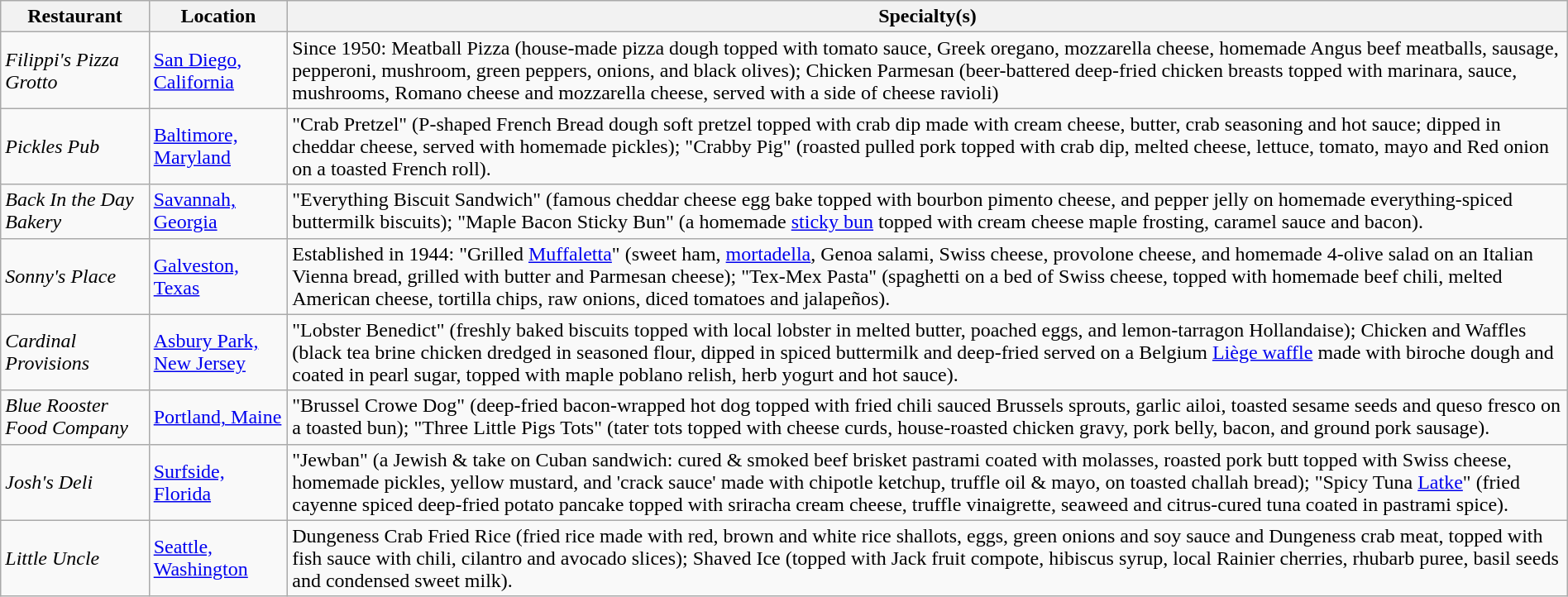<table class="wikitable" style="width:100%;">
<tr>
<th>Restaurant</th>
<th>Location</th>
<th>Specialty(s)</th>
</tr>
<tr>
<td><em>Filippi's Pizza Grotto</em></td>
<td><a href='#'>San Diego, California</a></td>
<td>Since 1950: Meatball Pizza (house-made pizza dough topped with tomato sauce, Greek oregano, mozzarella cheese, homemade Angus beef meatballs, sausage, pepperoni, mushroom, green peppers, onions, and black olives); Chicken Parmesan (beer-battered deep-fried chicken breasts topped with marinara, sauce, mushrooms, Romano cheese and mozzarella cheese, served with a side of cheese ravioli)</td>
</tr>
<tr>
<td><em>Pickles Pub</em></td>
<td><a href='#'>Baltimore, Maryland</a></td>
<td>"Crab Pretzel" (P-shaped French Bread dough soft pretzel topped with crab dip made with cream cheese, butter, crab seasoning and hot sauce; dipped in cheddar cheese, served with homemade pickles); "Crabby Pig" (roasted pulled pork topped with crab dip, melted cheese, lettuce, tomato, mayo and Red onion on a toasted French roll).</td>
</tr>
<tr>
<td><em>Back In the Day Bakery</em></td>
<td><a href='#'>Savannah, Georgia</a></td>
<td>"Everything Biscuit Sandwich" (famous cheddar cheese egg bake topped with bourbon pimento cheese, and pepper jelly on homemade everything-spiced buttermilk biscuits); "Maple Bacon Sticky Bun" (a homemade <a href='#'>sticky bun</a> topped with cream cheese maple frosting, caramel sauce and bacon).</td>
</tr>
<tr>
<td><em>Sonny's Place</em></td>
<td><a href='#'>Galveston, Texas</a></td>
<td>Established in 1944: "Grilled <a href='#'>Muffaletta</a>" (sweet ham, <a href='#'>mortadella</a>, Genoa salami, Swiss cheese, provolone cheese, and homemade 4-olive salad on an Italian Vienna bread, grilled with butter and Parmesan cheese); "Tex-Mex Pasta" (spaghetti on a bed of Swiss cheese, topped with homemade beef chili, melted American cheese, tortilla chips, raw onions, diced tomatoes and jalapeños).</td>
</tr>
<tr>
<td><em>Cardinal Provisions</em></td>
<td><a href='#'>Asbury Park, New Jersey</a></td>
<td>"Lobster Benedict" (freshly baked biscuits topped with local lobster in melted butter, poached eggs, and lemon-tarragon Hollandaise); Chicken and Waffles (black tea brine chicken dredged in seasoned flour, dipped in spiced buttermilk and deep-fried served on a Belgium <a href='#'>Liège waffle</a> made with biroche dough and coated in pearl sugar, topped with maple poblano relish, herb yogurt and hot sauce).</td>
</tr>
<tr>
<td><em>Blue Rooster Food Company</em></td>
<td><a href='#'>Portland, Maine</a></td>
<td>"Brussel Crowe Dog" (deep-fried bacon-wrapped hot dog topped with fried chili sauced Brussels sprouts, garlic ailoi, toasted sesame seeds and queso fresco on a toasted bun); "Three Little Pigs Tots" (tater tots topped with cheese curds, house-roasted chicken gravy, pork belly, bacon, and ground pork sausage).</td>
</tr>
<tr>
<td><em>Josh's Deli</em></td>
<td><a href='#'>Surfside, Florida</a></td>
<td>"Jewban" (a Jewish & take on Cuban sandwich: cured & smoked beef brisket pastrami coated with molasses, roasted pork butt topped with Swiss cheese, homemade pickles, yellow mustard, and 'crack sauce' made with chipotle ketchup, truffle oil & mayo, on toasted challah bread); "Spicy Tuna <a href='#'>Latke</a>" (fried cayenne spiced deep-fried potato pancake topped with sriracha cream cheese, truffle vinaigrette, seaweed and citrus-cured tuna coated in pastrami spice).</td>
</tr>
<tr>
<td><em>Little Uncle</em></td>
<td><a href='#'>Seattle, Washington</a></td>
<td>Dungeness Crab Fried Rice (fried rice made with red, brown and white rice shallots, eggs, green onions and soy sauce and Dungeness crab meat, topped with fish sauce with chili, cilantro and avocado slices); Shaved Ice (topped with Jack fruit compote, hibiscus syrup, local Rainier cherries, rhubarb puree, basil seeds and condensed sweet milk).</td>
</tr>
</table>
